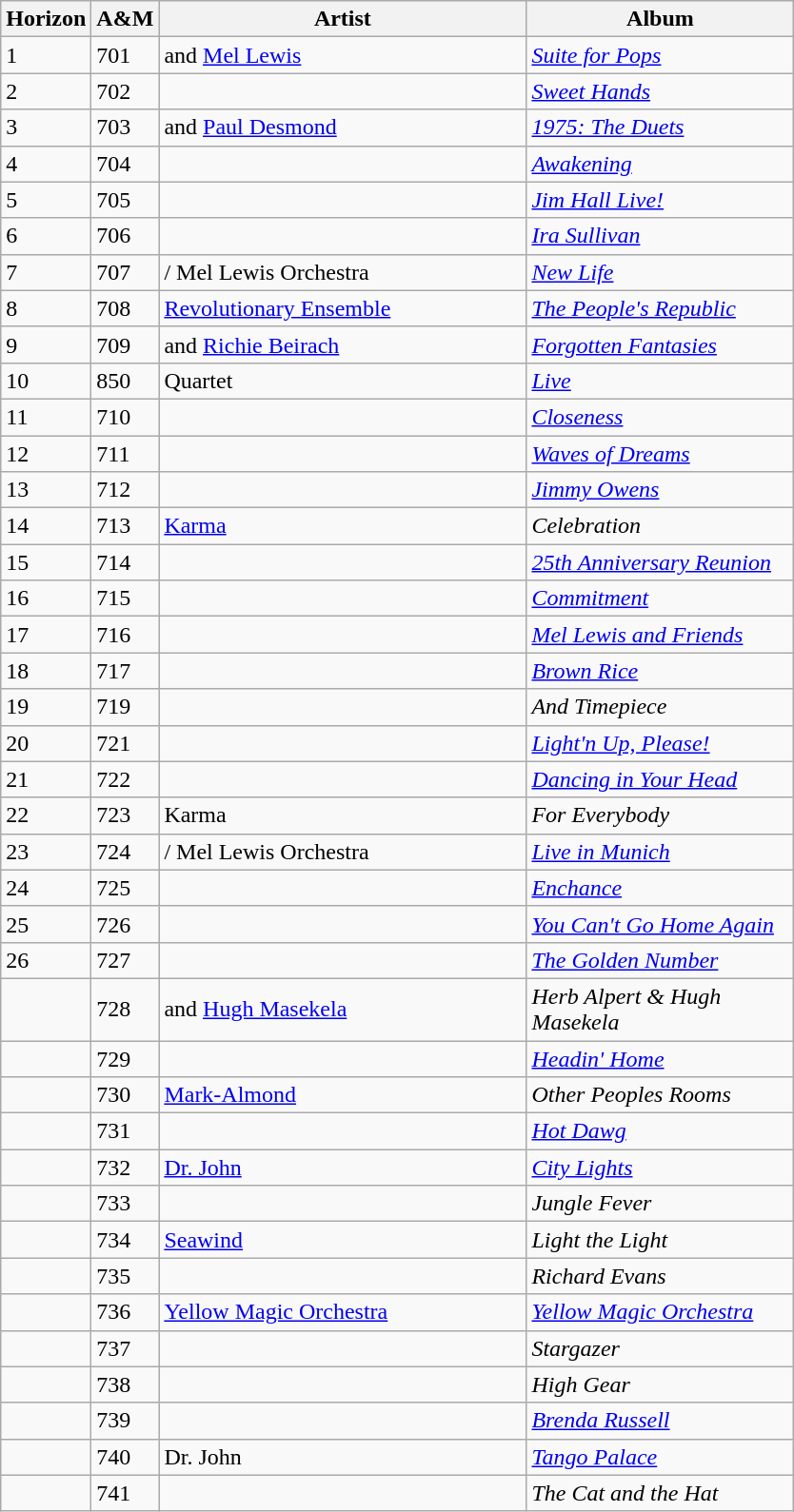<table class="wikitable sortable">
<tr>
<th style="vertical-align:bottom; text-align:center; width:20px;">Horizon</th>
<th style="vertical-align:bottom; text-align:center; width:20px;">A&M</th>
<th style="vertical-align:bottom; text-align:center; width:250px;">Artist</th>
<th style="vertical-align:bottom; text-align:center; width:180px;">Album</th>
</tr>
<tr>
<td>1</td>
<td>701</td>
<td> and <a href='#'>Mel Lewis</a></td>
<td><em><a href='#'>Suite for Pops</a></em></td>
</tr>
<tr>
<td>2</td>
<td>702</td>
<td></td>
<td><em><a href='#'>Sweet Hands</a></em></td>
</tr>
<tr>
<td>3</td>
<td>703</td>
<td> and <a href='#'>Paul Desmond</a></td>
<td><em><a href='#'>1975: The Duets</a></em></td>
</tr>
<tr>
<td>4</td>
<td>704</td>
<td></td>
<td><em><a href='#'>Awakening</a></em></td>
</tr>
<tr>
<td>5</td>
<td>705</td>
<td></td>
<td><em><a href='#'>Jim Hall Live!</a></em></td>
</tr>
<tr>
<td>6</td>
<td>706</td>
<td></td>
<td><em><a href='#'>Ira Sullivan</a></em></td>
</tr>
<tr>
<td>7</td>
<td>707</td>
<td> / Mel Lewis Orchestra</td>
<td><em><a href='#'>New Life</a></em></td>
</tr>
<tr>
<td>8</td>
<td>708</td>
<td><a href='#'>Revolutionary Ensemble</a></td>
<td><em><a href='#'>The People's Republic</a></em></td>
</tr>
<tr>
<td>9</td>
<td>709</td>
<td> and <a href='#'>Richie Beirach</a></td>
<td><em><a href='#'>Forgotten Fantasies</a></em></td>
</tr>
<tr>
<td>10</td>
<td>850</td>
<td> Quartet</td>
<td><em><a href='#'>Live</a></em></td>
</tr>
<tr>
<td>11</td>
<td>710</td>
<td></td>
<td><em><a href='#'>Closeness</a></em></td>
</tr>
<tr>
<td>12</td>
<td>711</td>
<td></td>
<td><em><a href='#'>Waves of Dreams</a></em></td>
</tr>
<tr>
<td>13</td>
<td>712</td>
<td></td>
<td><em><a href='#'>Jimmy Owens</a></em></td>
</tr>
<tr>
<td>14</td>
<td>713</td>
<td><a href='#'>Karma</a></td>
<td><em>Celebration</em></td>
</tr>
<tr>
<td>15</td>
<td>714</td>
<td></td>
<td><em><a href='#'>25th Anniversary Reunion</a></em></td>
</tr>
<tr>
<td>16</td>
<td>715</td>
<td></td>
<td><em><a href='#'>Commitment</a></em></td>
</tr>
<tr>
<td>17</td>
<td>716</td>
<td></td>
<td><em><a href='#'>Mel Lewis and Friends</a></em></td>
</tr>
<tr>
<td>18</td>
<td>717</td>
<td></td>
<td><em><a href='#'>Brown Rice</a></em></td>
</tr>
<tr>
<td>19</td>
<td>719</td>
<td></td>
<td><em>And Timepiece</em></td>
</tr>
<tr>
<td>20</td>
<td>721</td>
<td></td>
<td><em><a href='#'>Light'n Up, Please!</a></em></td>
</tr>
<tr>
<td>21</td>
<td>722</td>
<td></td>
<td><em><a href='#'>Dancing in Your Head</a></em></td>
</tr>
<tr>
<td>22</td>
<td>723</td>
<td>Karma</td>
<td><em>For Everybody</em></td>
</tr>
<tr>
<td>23</td>
<td>724</td>
<td> / Mel Lewis Orchestra</td>
<td><em><a href='#'>Live in Munich</a></em></td>
</tr>
<tr>
<td>24</td>
<td>725</td>
<td></td>
<td><em><a href='#'>Enchance</a></em></td>
</tr>
<tr>
<td>25</td>
<td>726</td>
<td></td>
<td><em><a href='#'>You Can't Go Home Again</a></em></td>
</tr>
<tr>
<td>26</td>
<td>727</td>
<td></td>
<td><em><a href='#'>The Golden Number</a></em></td>
</tr>
<tr>
<td></td>
<td>728</td>
<td> and <a href='#'>Hugh Masekela</a></td>
<td><em>Herb Alpert & Hugh Masekela</em></td>
</tr>
<tr>
<td></td>
<td>729</td>
<td></td>
<td><em><a href='#'>Headin' Home</a></em></td>
</tr>
<tr>
<td></td>
<td>730</td>
<td><a href='#'>Mark-Almond</a></td>
<td><em>Other Peoples Rooms</em></td>
</tr>
<tr>
<td></td>
<td>731</td>
<td></td>
<td><em><a href='#'>Hot Dawg</a></em></td>
</tr>
<tr>
<td></td>
<td>732</td>
<td><a href='#'>Dr. John</a></td>
<td><em><a href='#'>City Lights</a></em></td>
</tr>
<tr>
<td></td>
<td>733</td>
<td></td>
<td><em>Jungle Fever</em></td>
</tr>
<tr>
<td></td>
<td>734</td>
<td><a href='#'>Seawind</a></td>
<td><em>Light the Light</em></td>
</tr>
<tr>
<td></td>
<td>735</td>
<td></td>
<td><em>Richard Evans</em></td>
</tr>
<tr>
<td></td>
<td>736</td>
<td><a href='#'>Yellow Magic Orchestra</a></td>
<td><em><a href='#'>Yellow Magic Orchestra</a></em></td>
</tr>
<tr>
<td></td>
<td>737</td>
<td></td>
<td><em>Stargazer</em></td>
</tr>
<tr>
<td></td>
<td>738</td>
<td></td>
<td><em>High Gear</em></td>
</tr>
<tr>
<td></td>
<td>739</td>
<td></td>
<td><em><a href='#'>Brenda Russell</a></em></td>
</tr>
<tr>
<td></td>
<td>740</td>
<td>Dr. John</td>
<td><em><a href='#'>Tango Palace</a></em></td>
</tr>
<tr>
<td></td>
<td>741</td>
<td></td>
<td><em>The Cat and the Hat</em></td>
</tr>
</table>
